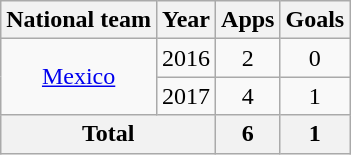<table class="wikitable" style="text-align: center;">
<tr>
<th>National team</th>
<th>Year</th>
<th>Apps</th>
<th>Goals</th>
</tr>
<tr>
<td rowspan="2" valign="center"><a href='#'>Mexico</a></td>
<td>2016</td>
<td>2</td>
<td>0</td>
</tr>
<tr>
<td>2017</td>
<td>4</td>
<td>1</td>
</tr>
<tr>
<th colspan="2">Total</th>
<th>6</th>
<th>1</th>
</tr>
</table>
